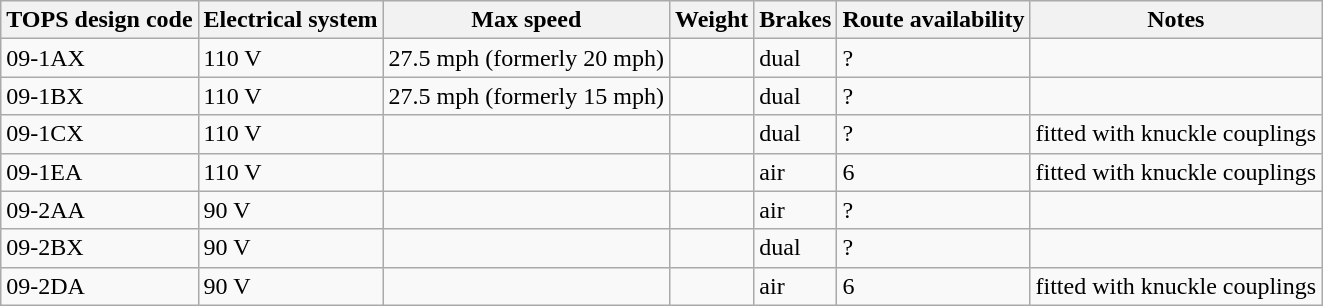<table class="wikitable">
<tr>
<th>TOPS design code</th>
<th>Electrical system</th>
<th>Max speed</th>
<th>Weight</th>
<th>Brakes</th>
<th>Route availability</th>
<th>Notes</th>
</tr>
<tr>
<td>09-1AX</td>
<td>110 V</td>
<td>27.5 mph (formerly 20 mph)</td>
<td></td>
<td>dual</td>
<td>?</td>
<td></td>
</tr>
<tr>
<td>09-1BX</td>
<td>110 V</td>
<td>27.5 mph (formerly 15 mph)</td>
<td></td>
<td>dual</td>
<td>?</td>
<td></td>
</tr>
<tr>
<td>09-1CX</td>
<td>110 V</td>
<td></td>
<td></td>
<td>dual</td>
<td>?</td>
<td>fitted with knuckle couplings</td>
</tr>
<tr>
<td>09-1EA</td>
<td>110 V</td>
<td></td>
<td></td>
<td>air</td>
<td>6</td>
<td>fitted with knuckle couplings</td>
</tr>
<tr>
<td>09-2AA</td>
<td>90 V</td>
<td></td>
<td></td>
<td>air</td>
<td>?</td>
<td></td>
</tr>
<tr>
<td>09-2BX</td>
<td>90 V</td>
<td></td>
<td></td>
<td>dual</td>
<td>?</td>
<td></td>
</tr>
<tr>
<td>09-2DA</td>
<td>90 V</td>
<td></td>
<td></td>
<td>air</td>
<td>6</td>
<td>fitted with knuckle couplings</td>
</tr>
</table>
